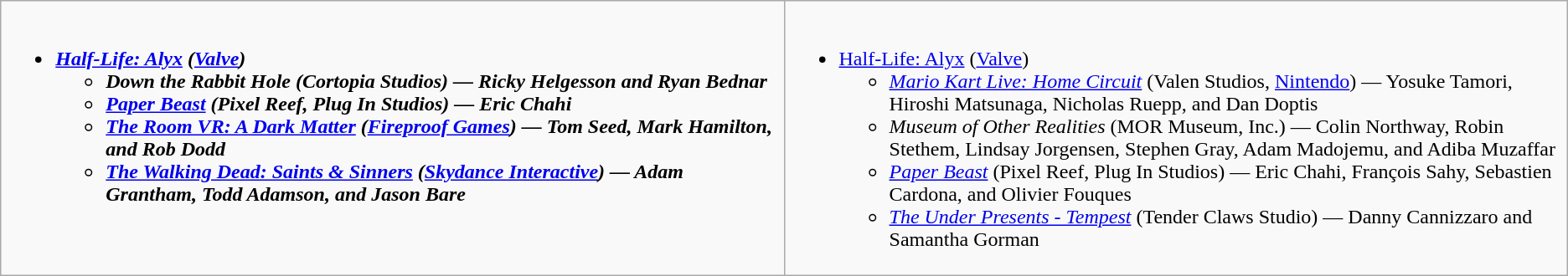<table class="wikitable">
<tr>
<td valign="top" width="50%"><br><ul><li><strong><em><a href='#'>Half-Life: Alyx</a><em> (<a href='#'>Valve</a>)<strong><ul><li></em>Down the Rabbit Hole<em> (Cortopia Studios) — Ricky Helgesson and Ryan Bednar</li><li></em><a href='#'>Paper Beast</a><em> (Pixel Reef, Plug In Studios) — Eric Chahi</li><li></em><a href='#'>The Room VR: A Dark Matter</a><em> (<a href='#'>Fireproof Games</a>) — Tom Seed, Mark Hamilton, and Rob Dodd</li><li></em><a href='#'>The Walking Dead: Saints & Sinners</a><em> (<a href='#'>Skydance Interactive</a>) — Adam Grantham, Todd Adamson, and Jason Bare</li></ul></li></ul></td>
<td valign="top" width="50%"><br><ul><li></em></strong><a href='#'>Half-Life: Alyx</a></em> (<a href='#'>Valve</a>)</strong><ul><li><em><a href='#'>Mario Kart Live: Home Circuit</a></em> (Valen Studios, <a href='#'>Nintendo</a>) — Yosuke Tamori, Hiroshi Matsunaga, Nicholas Ruepp, and Dan Doptis</li><li><em>Museum of Other Realities</em> (MOR Museum, Inc.) — Colin Northway, Robin Stethem, Lindsay Jorgensen, Stephen Gray, Adam Madojemu, and Adiba Muzaffar</li><li><em><a href='#'>Paper Beast</a></em> (Pixel Reef, Plug In Studios) — Eric Chahi, François Sahy, Sebastien Cardona, and Olivier Fouques</li><li><em><a href='#'>The Under Presents - Tempest</a></em> (Tender Claws Studio) — Danny Cannizzaro and Samantha Gorman</li></ul></li></ul></td>
</tr>
</table>
